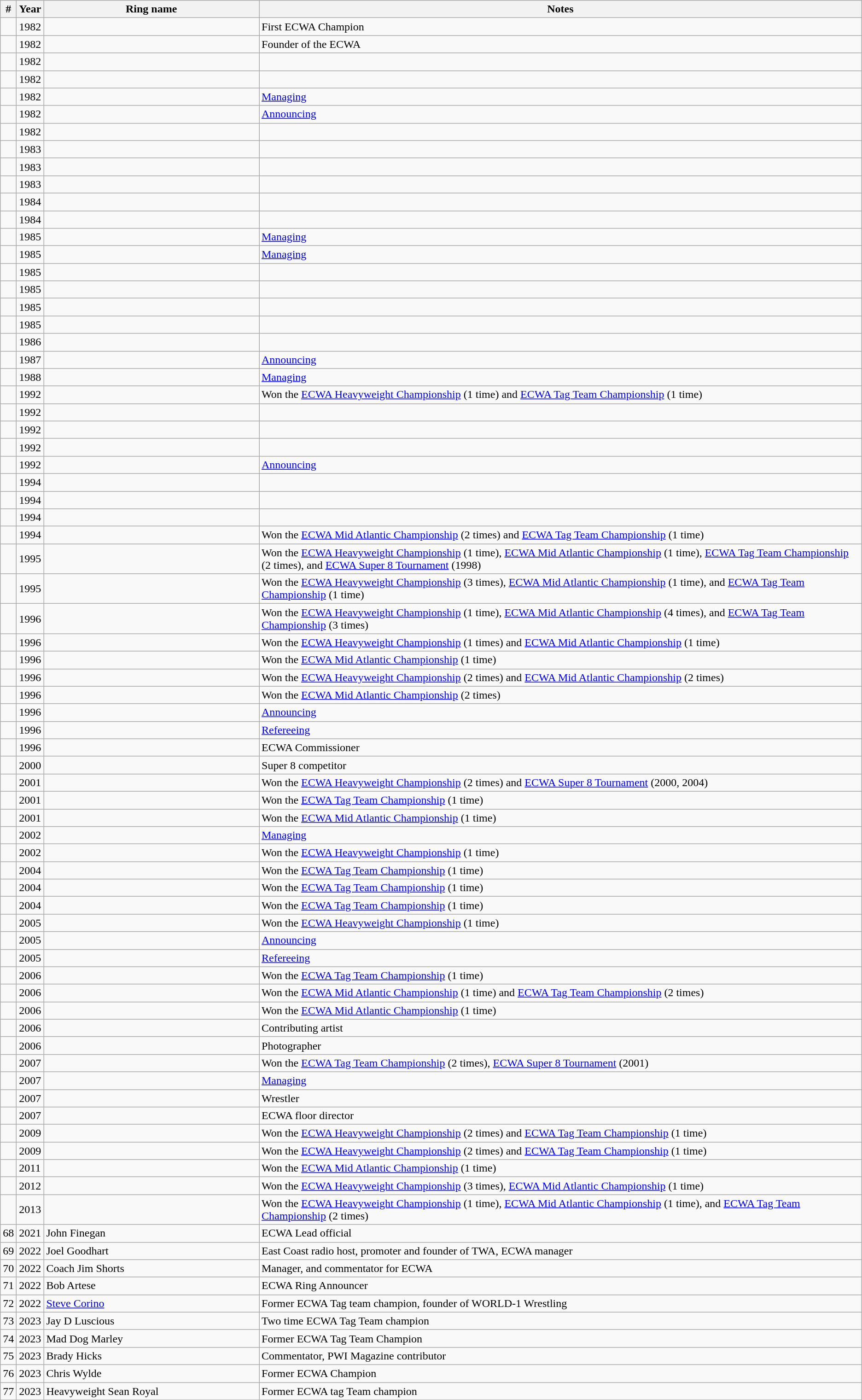<table class="wikitable sortable">
<tr>
<th style="width:1%;">#</th>
<th style="width:1%;"><strong>Year</strong></th>
<th style="width:25%;"><strong>Ring name</strong><br></th>
<th class="unsortable"><strong>Notes</strong></th>
</tr>
<tr>
<td></td>
<td>1982</td>
<td></td>
<td>First ECWA Champion</td>
</tr>
<tr>
<td></td>
<td>1982</td>
<td></td>
<td>Founder of the ECWA</td>
</tr>
<tr>
<td></td>
<td>1982</td>
<td></td>
<td></td>
</tr>
<tr>
<td></td>
<td>1982</td>
<td></td>
<td></td>
</tr>
<tr>
<td></td>
<td>1982</td>
<td></td>
<td><a href='#'>Managing</a></td>
</tr>
<tr>
<td></td>
<td>1982</td>
<td></td>
<td><a href='#'>Announcing</a></td>
</tr>
<tr>
<td></td>
<td>1982</td>
<td></td>
<td></td>
</tr>
<tr>
<td></td>
<td>1983</td>
<td></td>
<td></td>
</tr>
<tr>
<td></td>
<td>1983</td>
<td></td>
<td></td>
</tr>
<tr>
<td></td>
<td>1983</td>
<td></td>
<td></td>
</tr>
<tr>
<td></td>
<td>1984</td>
<td></td>
<td></td>
</tr>
<tr>
<td></td>
<td>1984</td>
<td></td>
<td></td>
</tr>
<tr>
<td></td>
<td>1985</td>
<td></td>
<td><a href='#'>Managing</a></td>
</tr>
<tr>
<td></td>
<td>1985</td>
<td></td>
<td><a href='#'>Managing</a></td>
</tr>
<tr>
<td></td>
<td>1985</td>
<td><br></td>
<td></td>
</tr>
<tr>
<td></td>
<td>1985</td>
<td></td>
<td></td>
</tr>
<tr>
<td></td>
<td>1985</td>
<td></td>
<td></td>
</tr>
<tr>
<td></td>
<td>1985</td>
<td></td>
<td></td>
</tr>
<tr>
<td></td>
<td>1986</td>
<td></td>
<td></td>
</tr>
<tr>
<td></td>
<td>1987</td>
<td></td>
<td><a href='#'>Announcing</a></td>
</tr>
<tr>
<td></td>
<td>1988</td>
<td></td>
<td><a href='#'>Managing</a></td>
</tr>
<tr>
<td></td>
<td>1992</td>
<td></td>
<td>Won the <a href='#'>ECWA Heavyweight Championship</a> (1 time) and <a href='#'>ECWA Tag Team Championship</a> (1 time)</td>
</tr>
<tr>
<td></td>
<td>1992</td>
<td><br></td>
<td></td>
</tr>
<tr>
<td></td>
<td>1992</td>
<td></td>
<td></td>
</tr>
<tr>
<td></td>
<td>1992</td>
<td></td>
<td></td>
</tr>
<tr>
<td></td>
<td>1992</td>
<td></td>
<td><a href='#'>Announcing</a></td>
</tr>
<tr>
<td></td>
<td>1994</td>
<td></td>
<td></td>
</tr>
<tr>
<td></td>
<td>1994</td>
<td><br></td>
<td></td>
</tr>
<tr>
<td></td>
<td>1994</td>
<td><br></td>
<td></td>
</tr>
<tr>
<td></td>
<td>1994</td>
<td><br></td>
<td>Won the <a href='#'>ECWA Mid Atlantic Championship</a> (2 times) and <a href='#'>ECWA Tag Team Championship</a> (1 time)</td>
</tr>
<tr>
<td></td>
<td>1995</td>
<td><br></td>
<td>Won the <a href='#'>ECWA Heavyweight Championship</a> (1 time), <a href='#'>ECWA Mid Atlantic Championship</a> (1 time), <a href='#'>ECWA Tag Team Championship</a> (2 times), and <a href='#'>ECWA Super 8 Tournament</a> (1998)</td>
</tr>
<tr>
<td></td>
<td>1995</td>
<td><br></td>
<td>Won the <a href='#'>ECWA Heavyweight Championship</a> (3 times), <a href='#'>ECWA Mid Atlantic Championship</a> (1 time), and <a href='#'>ECWA Tag Team Championship</a> (1 time)</td>
</tr>
<tr>
<td></td>
<td>1996</td>
<td><br></td>
<td>Won the <a href='#'>ECWA Heavyweight Championship</a> (1 time), <a href='#'>ECWA Mid Atlantic Championship</a> (4 times), and <a href='#'>ECWA Tag Team Championship</a> (3 times)</td>
</tr>
<tr>
<td></td>
<td>1996</td>
<td></td>
<td>Won the <a href='#'>ECWA Heavyweight Championship</a> (1 times) and <a href='#'>ECWA Mid Atlantic Championship</a> (1 time)</td>
</tr>
<tr>
<td></td>
<td>1996</td>
<td><br></td>
<td>Won the <a href='#'>ECWA Mid Atlantic Championship</a> (1 time)</td>
</tr>
<tr>
<td></td>
<td>1996</td>
<td></td>
<td>Won the <a href='#'>ECWA Heavyweight Championship</a> (2 times) and <a href='#'>ECWA Mid Atlantic Championship</a> (2 times)</td>
</tr>
<tr>
<td></td>
<td>1996</td>
<td><br></td>
<td>Won the <a href='#'>ECWA Mid Atlantic Championship</a> (2 times)</td>
</tr>
<tr>
<td></td>
<td>1996</td>
<td></td>
<td><a href='#'>Announcing</a></td>
</tr>
<tr>
<td></td>
<td>1996</td>
<td></td>
<td><a href='#'>Refereeing</a></td>
</tr>
<tr>
<td></td>
<td>1996</td>
<td></td>
<td>ECWA Commissioner</td>
</tr>
<tr>
<td></td>
<td>2000</td>
<td></td>
<td>Super 8 competitor</td>
</tr>
<tr>
<td></td>
<td>2001</td>
<td><br></td>
<td>Won the <a href='#'>ECWA Heavyweight Championship</a> (2 times) and <a href='#'>ECWA Super 8 Tournament</a> (2000, 2004)</td>
</tr>
<tr>
<td></td>
<td>2001</td>
<td><br></td>
<td>Won the <a href='#'>ECWA Tag Team Championship</a> (1 time)</td>
</tr>
<tr>
<td></td>
<td>2001</td>
<td><br></td>
<td>Won the <a href='#'>ECWA Mid Atlantic Championship</a> (1 time)</td>
</tr>
<tr>
<td></td>
<td>2002</td>
<td></td>
<td><a href='#'>Managing</a></td>
</tr>
<tr>
<td></td>
<td>2002</td>
<td><br></td>
<td>Won the <a href='#'>ECWA Heavyweight Championship</a> (1 time)</td>
</tr>
<tr>
<td></td>
<td>2004</td>
<td></td>
<td>Won the <a href='#'>ECWA Tag Team Championship</a> (1 time)</td>
</tr>
<tr>
<td></td>
<td>2004</td>
<td></td>
<td>Won the <a href='#'>ECWA Tag Team Championship</a> (1 time)</td>
</tr>
<tr>
<td></td>
<td>2004</td>
<td></td>
<td>Won the <a href='#'>ECWA Tag Team Championship</a> (1 time)</td>
</tr>
<tr>
<td></td>
<td>2005</td>
<td><br></td>
<td>Won the <a href='#'>ECWA Heavyweight Championship</a> (1 time)</td>
</tr>
<tr>
<td></td>
<td>2005</td>
<td></td>
<td><a href='#'>Announcing</a></td>
</tr>
<tr>
<td></td>
<td>2005</td>
<td></td>
<td><a href='#'>Refereeing</a></td>
</tr>
<tr>
<td></td>
<td>2006</td>
<td><br></td>
<td>Won the <a href='#'>ECWA Tag Team Championship</a> (1 time)</td>
</tr>
<tr>
<td></td>
<td>2006</td>
<td><br></td>
<td>Won the <a href='#'>ECWA Mid Atlantic Championship</a> (1 time) and <a href='#'>ECWA Tag Team Championship</a> (2 times)</td>
</tr>
<tr>
<td></td>
<td>2006</td>
<td><br></td>
<td>Won the <a href='#'>ECWA Mid Atlantic Championship</a> (1 time)</td>
</tr>
<tr>
<td></td>
<td>2006</td>
<td></td>
<td>Contributing artist</td>
</tr>
<tr>
<td></td>
<td>2006</td>
<td></td>
<td>Photographer</td>
</tr>
<tr>
<td></td>
<td>2007</td>
<td><br></td>
<td>Won the <a href='#'>ECWA Tag Team Championship</a> (2 times), <a href='#'>ECWA Super 8 Tournament</a> (2001)</td>
</tr>
<tr>
<td></td>
<td>2007</td>
<td></td>
<td><a href='#'>Managing</a></td>
</tr>
<tr>
<td></td>
<td>2007</td>
<td><br></td>
<td>Wrestler</td>
</tr>
<tr>
<td></td>
<td>2007</td>
<td></td>
<td>ECWA floor director</td>
</tr>
<tr>
<td></td>
<td>2009</td>
<td><br></td>
<td>Won the <a href='#'>ECWA Heavyweight Championship</a> (2 times) and <a href='#'>ECWA Tag Team Championship</a> (1 time)</td>
</tr>
<tr>
<td></td>
<td>2009</td>
<td></td>
<td>Won the <a href='#'>ECWA Heavyweight Championship</a> (2 times) and <a href='#'>ECWA Tag Team Championship</a> (1 time)</td>
</tr>
<tr>
<td></td>
<td>2011</td>
<td></td>
<td>Won the <a href='#'>ECWA Mid Atlantic Championship</a> (1 time)</td>
</tr>
<tr>
<td></td>
<td>2012</td>
<td></td>
<td>Won the <a href='#'>ECWA Heavyweight Championship</a> (3 times), <a href='#'>ECWA Mid Atlantic Championship</a> (1 time)</td>
</tr>
<tr>
<td></td>
<td>2013</td>
<td><br></td>
<td>Won the <a href='#'>ECWA Heavyweight Championship</a> (1 time), <a href='#'>ECWA Mid Atlantic Championship</a> (1 time), and <a href='#'>ECWA Tag Team Championship</a> (2 times)</td>
</tr>
<tr>
<td>68</td>
<td>2021</td>
<td>John Finegan</td>
<td>ECWA Lead official</td>
</tr>
<tr>
<td>69</td>
<td>2022</td>
<td>Joel Goodhart</td>
<td>East Coast radio host, promoter and founder of TWA, ECWA manager</td>
</tr>
<tr>
<td>70</td>
<td>2022</td>
<td>Coach Jim Shorts</td>
<td>Manager, and commentator for ECWA</td>
</tr>
<tr>
<td>71</td>
<td>2022</td>
<td>Bob Artese</td>
<td>ECWA Ring Announcer</td>
</tr>
<tr>
<td>72</td>
<td>2022</td>
<td><a href='#'>Steve Corino</a></td>
<td>Former ECWA Tag team champion, founder of WORLD-1 Wrestling</td>
</tr>
<tr>
<td>73</td>
<td>2023</td>
<td>Jay D Luscious</td>
<td>Two time ECWA Tag Team champion</td>
</tr>
<tr>
<td>74</td>
<td>2023</td>
<td>Mad Dog Marley</td>
<td>Former ECWA Tag Team Champion</td>
</tr>
<tr>
<td>75</td>
<td>2023</td>
<td>Brady Hicks</td>
<td>Commentator, PWI Magazine contributor</td>
</tr>
<tr>
<td>76</td>
<td>2023</td>
<td>Chris Wylde</td>
<td>Former ECWA Champion</td>
</tr>
<tr>
<td>77</td>
<td>2023</td>
<td>Heavyweight Sean Royal</td>
<td>Former ECWA tag Team champion</td>
</tr>
</table>
